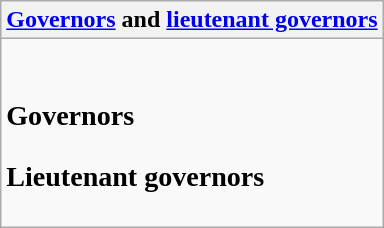<table class="wikitable collapsible collapsed">
<tr>
<th><a href='#'>Governors</a> and <a href='#'>lieutenant governors</a></th>
</tr>
<tr>
<td><br><h3>Governors</h3><h3>Lieutenant governors</h3></td>
</tr>
</table>
